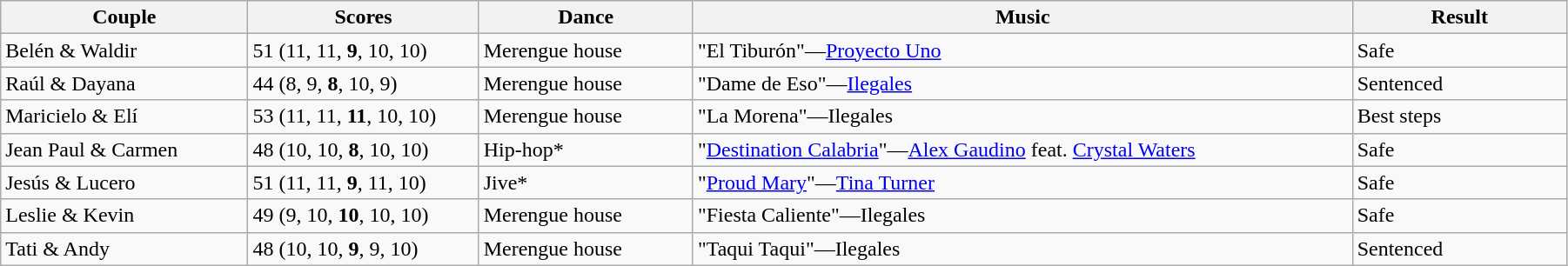<table class="wikitable sortable" style="width:95%; white-space:nowrap;">
<tr>
<th style="width:15%;">Couple</th>
<th style="width:14%;">Scores</th>
<th style="width:13%;">Dance</th>
<th style="width:40%;">Music</th>
<th style="width:13%;">Result</th>
</tr>
<tr>
<td>Belén & Waldir</td>
<td>51 (11, 11, <strong>9</strong>, 10, 10)</td>
<td>Merengue house</td>
<td>"El Tiburón"—<a href='#'>Proyecto Uno</a></td>
<td>Safe</td>
</tr>
<tr>
<td>Raúl & Dayana</td>
<td>44 (8, 9, <strong>8</strong>, 10, 9)</td>
<td>Merengue house</td>
<td>"Dame de Eso"—<a href='#'>Ilegales</a></td>
<td>Sentenced</td>
</tr>
<tr>
<td>Maricielo & Elí</td>
<td>53 (11, 11, <strong>11</strong>, 10, 10)</td>
<td>Merengue house</td>
<td>"La Morena"—Ilegales</td>
<td>Best steps</td>
</tr>
<tr>
<td>Jean Paul & Carmen</td>
<td>48 (10, 10, <strong>8</strong>, 10, 10)</td>
<td>Hip-hop*</td>
<td>"<a href='#'>Destination Calabria</a>"—<a href='#'>Alex Gaudino</a> feat. <a href='#'>Crystal Waters</a></td>
<td>Safe</td>
</tr>
<tr>
<td>Jesús & Lucero</td>
<td>51 (11, 11, <strong>9</strong>, 11, 10)</td>
<td>Jive*</td>
<td>"<a href='#'>Proud Mary</a>"—<a href='#'>Tina Turner</a></td>
<td>Safe</td>
</tr>
<tr>
<td>Leslie & Kevin</td>
<td>49 (9, 10, <strong>10</strong>, 10, 10)</td>
<td>Merengue house</td>
<td>"Fiesta Caliente"—Ilegales</td>
<td>Safe</td>
</tr>
<tr>
<td>Tati & Andy</td>
<td>48 (10, 10, <strong>9</strong>, 9, 10)</td>
<td>Merengue house</td>
<td>"Taqui Taqui"—Ilegales</td>
<td>Sentenced</td>
</tr>
</table>
